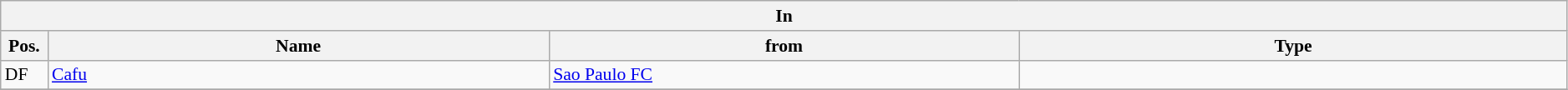<table class="wikitable" style="font-size:90%;width:99%;">
<tr>
<th colspan="4">In</th>
</tr>
<tr>
<th width=3%>Pos.</th>
<th width=32%>Name</th>
<th width=30%>from</th>
<th width=35%>Type</th>
</tr>
<tr>
<td>DF</td>
<td><a href='#'>Cafu</a></td>
<td><a href='#'>Sao Paulo FC</a></td>
<td></td>
</tr>
<tr>
</tr>
</table>
